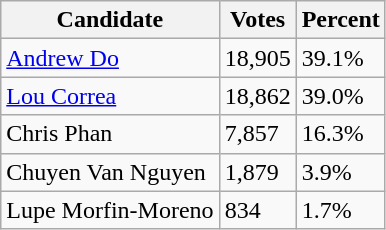<table class="wikitable">
<tr>
<th>Candidate</th>
<th>Votes</th>
<th>Percent</th>
</tr>
<tr>
<td><a href='#'>Andrew Do</a></td>
<td>18,905</td>
<td>39.1%</td>
</tr>
<tr>
<td><a href='#'>Lou Correa</a></td>
<td>18,862</td>
<td>39.0%</td>
</tr>
<tr>
<td>Chris Phan</td>
<td>7,857</td>
<td>16.3%</td>
</tr>
<tr>
<td>Chuyen Van Nguyen</td>
<td>1,879</td>
<td>3.9%</td>
</tr>
<tr>
<td>Lupe Morfin-Moreno</td>
<td>834</td>
<td>1.7%</td>
</tr>
</table>
